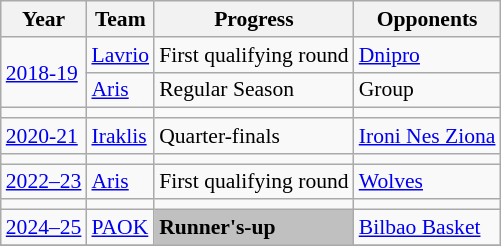<table class="wikitable" style="font-size:90%">
<tr>
<th>Year</th>
<th>Team</th>
<th>Progress</th>
<th>Opponents</th>
</tr>
<tr>
<td rowspan="2"><a href='#'>2018-19</a></td>
<td><a href='#'>Lavrio</a></td>
<td>First qualifying round</td>
<td> <a href='#'>Dnipro</a></td>
</tr>
<tr>
<td><a href='#'>Aris</a></td>
<td>Regular Season</td>
<td>Group</td>
</tr>
<tr>
<td></td>
<td></td>
<td></td>
<td></td>
</tr>
<tr>
<td><a href='#'>2020-21</a></td>
<td><a href='#'>Iraklis</a></td>
<td>Quarter-finals</td>
<td> <a href='#'> Ironi Nes Ziona</a></td>
</tr>
<tr>
<td></td>
<td></td>
<td></td>
<td></td>
</tr>
<tr>
<td><a href='#'>2022–23</a></td>
<td><a href='#'>Aris</a></td>
<td>First qualifying round</td>
<td> <a href='#'>Wolves</a></td>
</tr>
<tr>
<td></td>
<td></td>
<td></td>
<td></td>
</tr>
<tr>
<td><a href='#'>2024–25</a></td>
<td><a href='#'>PAOK</a></td>
<td bgcolor="Silver"><strong>Runner's-up</strong></td>
<td> <a href='#'>Bilbao Basket</a></td>
</tr>
<tr>
</tr>
</table>
